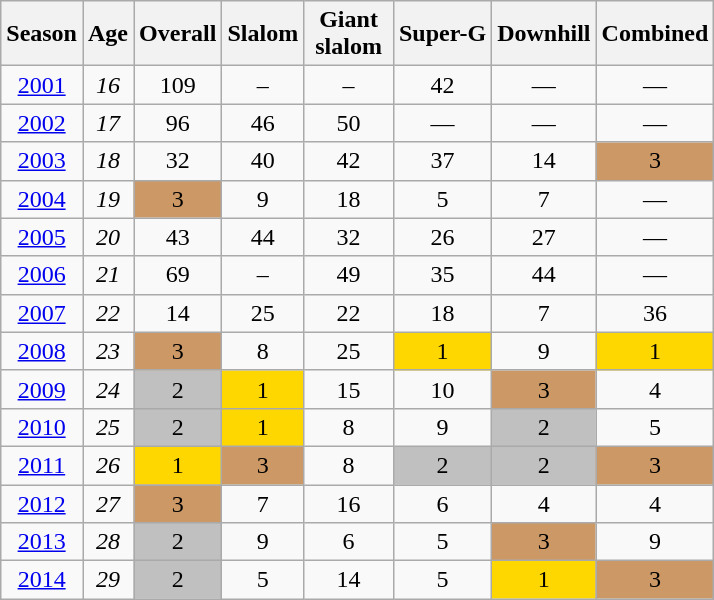<table class="wikitable" style="text-align:center; font-size:100%;">
<tr>
<th>Season</th>
<th>Age</th>
<th>Overall</th>
<th>Slalom</th>
<th>Giant<br> slalom </th>
<th>Super-G</th>
<th>Downhill</th>
<th>Combined</th>
</tr>
<tr>
<td><a href='#'>2001</a></td>
<td><em>16</em></td>
<td>109</td>
<td>–</td>
<td>–</td>
<td>42</td>
<td>—</td>
<td>—</td>
</tr>
<tr>
<td><a href='#'>2002</a></td>
<td><em>17</em></td>
<td>96</td>
<td>46</td>
<td>50</td>
<td>—</td>
<td>—</td>
<td>—</td>
</tr>
<tr>
<td><a href='#'>2003</a></td>
<td><em>18</em></td>
<td>32</td>
<td>40</td>
<td>42</td>
<td>37</td>
<td>14</td>
<td bgcolor="cc9966">3</td>
</tr>
<tr>
<td><a href='#'>2004</a></td>
<td><em>19</em></td>
<td bgcolor="cc9966">3</td>
<td>9</td>
<td>18</td>
<td>5</td>
<td>7</td>
<td>—</td>
</tr>
<tr>
<td><a href='#'>2005</a></td>
<td><em>20</em></td>
<td>43</td>
<td>44</td>
<td>32</td>
<td>26</td>
<td>27</td>
<td>—</td>
</tr>
<tr>
<td><a href='#'>2006</a></td>
<td><em>21</em></td>
<td>69</td>
<td>–</td>
<td>49</td>
<td>35</td>
<td>44</td>
<td>—</td>
</tr>
<tr>
<td><a href='#'>2007</a></td>
<td><em>22</em></td>
<td>14</td>
<td>25</td>
<td>22</td>
<td>18</td>
<td>7</td>
<td>36</td>
</tr>
<tr>
<td><a href='#'>2008</a></td>
<td><em>23</em></td>
<td bgcolor="cc9966">3</td>
<td>8</td>
<td>25</td>
<td bgcolor="gold">1</td>
<td>9</td>
<td bgcolor="gold">1</td>
</tr>
<tr>
<td><a href='#'>2009</a></td>
<td><em>24</em></td>
<td bgcolor="silver">2</td>
<td bgcolor="gold">1</td>
<td>15</td>
<td>10</td>
<td bgcolor="cc9966">3</td>
<td>4</td>
</tr>
<tr>
<td><a href='#'>2010</a></td>
<td><em>25</em></td>
<td bgcolor="silver">2</td>
<td bgcolor="gold">1</td>
<td>8</td>
<td>9</td>
<td bgcolor="silver">2</td>
<td>5</td>
</tr>
<tr>
<td><a href='#'>2011</a></td>
<td><em>26</em></td>
<td bgcolor="gold">1</td>
<td bgcolor="cc9966">3</td>
<td>8</td>
<td bgcolor="silver">2</td>
<td bgcolor="silver">2</td>
<td bgcolor="cc9966">3</td>
</tr>
<tr>
<td><a href='#'>2012</a></td>
<td><em>27</em></td>
<td bgcolor="cc9966">3</td>
<td>7</td>
<td>16</td>
<td>6</td>
<td>4</td>
<td>4</td>
</tr>
<tr>
<td><a href='#'>2013</a></td>
<td><em>28</em></td>
<td bgcolor="silver">2</td>
<td>9</td>
<td>6</td>
<td>5</td>
<td bgcolor="cc9966">3</td>
<td>9</td>
</tr>
<tr>
<td><a href='#'>2014</a></td>
<td><em>29</em></td>
<td bgcolor="silver">2</td>
<td>5</td>
<td>14</td>
<td>5</td>
<td bgcolor="gold">1</td>
<td bgcolor="cc9966">3</td>
</tr>
</table>
